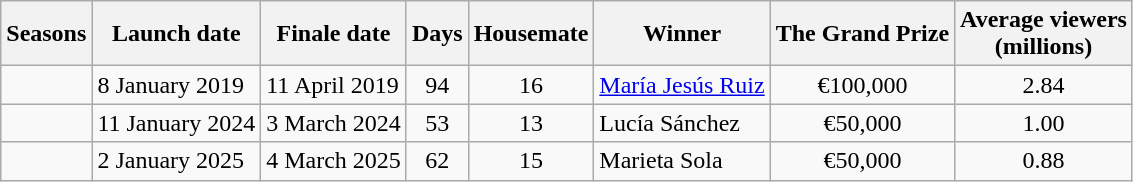<table class="wikitable" text-align:left; line-height:20px;">
<tr>
<th>Seasons</th>
<th>Launch date</th>
<th>Finale date</th>
<th>Days</th>
<th>Housemate</th>
<th>Winner</th>
<th>The Grand Prize</th>
<th>Average viewers<br>(millions)</th>
</tr>
<tr>
<td></td>
<td>8 January 2019</td>
<td>11 April 2019</td>
<td align=center>94</td>
<td align=center>16</td>
<td><a href='#'>María Jesús Ruiz</a></td>
<td align=center>€100,000</td>
<td align=center>2.84</td>
</tr>
<tr>
<td></td>
<td>11 January 2024</td>
<td>3 March 2024</td>
<td align=center>53</td>
<td align=center>13</td>
<td>Lucía Sánchez</td>
<td align=center>€50,000</td>
<td align=center>1.00</td>
</tr>
<tr>
<td></td>
<td>2 January 2025</td>
<td>4 March 2025</td>
<td align=center>62</td>
<td align=center>15</td>
<td>Marieta Sola</td>
<td align=center>€50,000</td>
<td align=center>0.88</td>
</tr>
</table>
